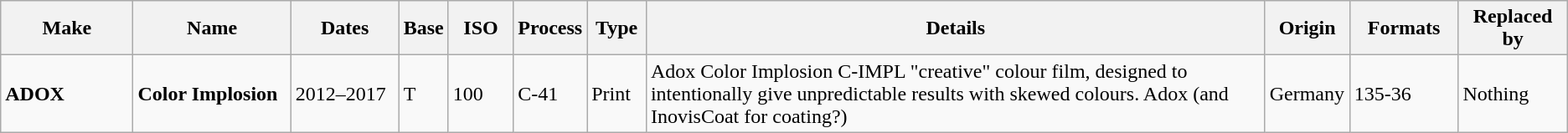<table class="wikitable">
<tr>
<th scope="col" style="width: 100px;">Make</th>
<th scope="col" style="width: 120px;">Name</th>
<th scope="col" style="width: 80px;">Dates</th>
<th scope="col" style="width: 30px;">Base</th>
<th scope="col" style="width: 45px;">ISO</th>
<th scope="col" style="width: 40px;">Process</th>
<th scope="col" style="width: 40px;">Type</th>
<th scope="col" style="width: 500px;">Details</th>
<th scope="col" style="width: 60px;">Origin</th>
<th scope="col" style="width: 80px;">Formats</th>
<th scope="col" style="width: 80px;">Replaced by</th>
</tr>
<tr>
<td><strong>ADOX</strong></td>
<td><strong>Color Implosion</strong></td>
<td>2012–2017</td>
<td>T</td>
<td>100</td>
<td>C-41</td>
<td>Print</td>
<td>Adox Color Implosion C-IMPL  "creative" colour film, designed to intentionally give unpredictable results with skewed colours. Adox (and InovisCoat for coating?)</td>
<td>Germany</td>
<td>135-36</td>
<td>Nothing</td>
</tr>
</table>
